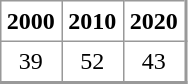<table align="center" rules="all" cellspacing="0" cellpadding="4" style="border: 1px solid #999; border-right: 2px solid #999; border-bottom:2px solid #999">
<tr>
<th>2000</th>
<th>2010</th>
<th>2020</th>
</tr>
<tr>
<td align=center>39</td>
<td align=center>52</td>
<td align=center>43</td>
</tr>
</table>
